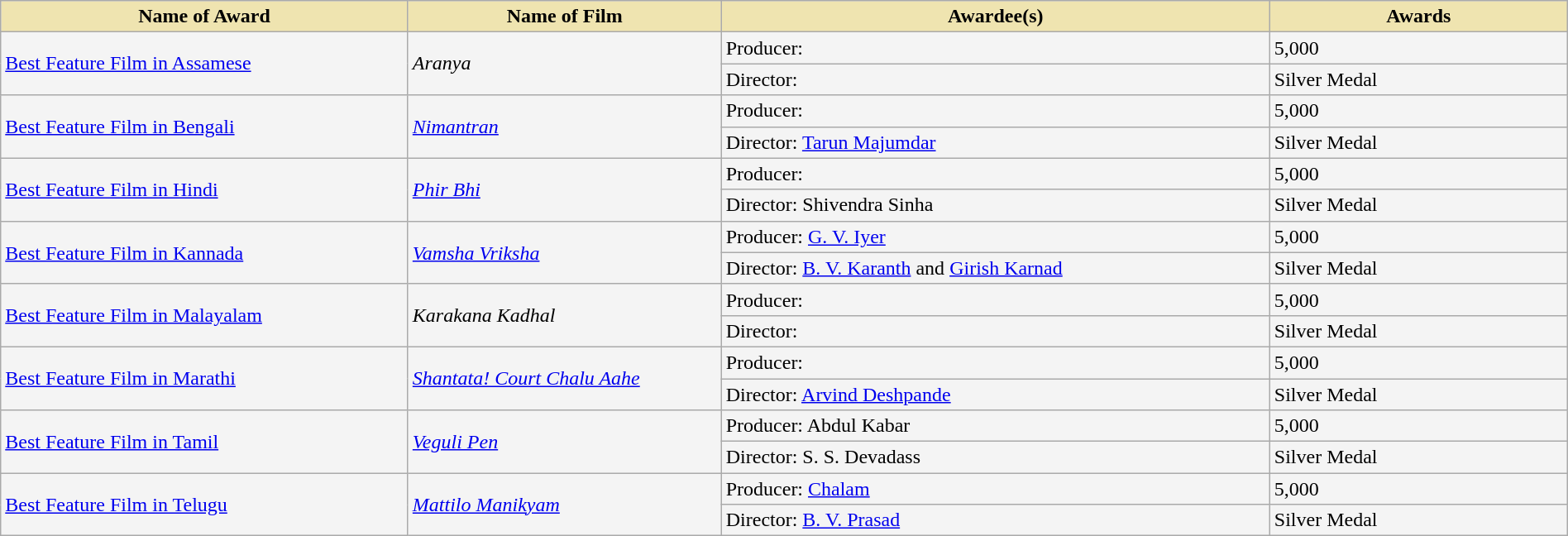<table class="wikitable sortable" style="width:100%;">
<tr>
<th style="background-color:#EFE4B0;width:26%;">Name of Award</th>
<th style="background-color:#EFE4B0;width:20%;">Name of Film</th>
<th style="background-color:#EFE4B0;width:35%;">Awardee(s)</th>
<th style="background-color:#EFE4B0;width:19%;">Awards</th>
</tr>
<tr style="background-color:#F4F4F4">
<td rowspan="2"><a href='#'>Best Feature Film in Assamese</a></td>
<td rowspan="2"><em>Aranya</em></td>
<td>Producer:</td>
<td>5,000</td>
</tr>
<tr style="background-color:#F4F4F4">
<td>Director:</td>
<td>Silver Medal</td>
</tr>
<tr style="background-color:#F4F4F4">
<td rowspan="2"><a href='#'>Best Feature Film in Bengali</a></td>
<td rowspan="2"><em><a href='#'>Nimantran</a></em></td>
<td>Producer:</td>
<td>5,000</td>
</tr>
<tr style="background-color:#F4F4F4">
<td>Director: <a href='#'>Tarun Majumdar</a></td>
<td>Silver Medal</td>
</tr>
<tr style="background-color:#F4F4F4">
<td rowspan="2"><a href='#'>Best Feature Film in Hindi</a></td>
<td rowspan="2"><em><a href='#'>Phir Bhi</a></em></td>
<td>Producer:</td>
<td>5,000</td>
</tr>
<tr style="background-color:#F4F4F4">
<td>Director: Shivendra Sinha</td>
<td>Silver Medal</td>
</tr>
<tr style="background-color:#F4F4F4">
<td rowspan="2"><a href='#'>Best Feature Film in Kannada</a></td>
<td rowspan="2"><em><a href='#'>Vamsha Vriksha</a></em></td>
<td>Producer: <a href='#'>G. V. Iyer</a></td>
<td>5,000</td>
</tr>
<tr style="background-color:#F4F4F4">
<td>Director: <a href='#'>B. V. Karanth</a> and <a href='#'>Girish Karnad</a></td>
<td>Silver Medal</td>
</tr>
<tr style="background-color:#F4F4F4">
<td rowspan="2"><a href='#'>Best Feature Film in Malayalam</a></td>
<td rowspan="2"><em>Karakana Kadhal</em></td>
<td>Producer:</td>
<td>5,000</td>
</tr>
<tr style="background-color:#F4F4F4">
<td>Director:</td>
<td>Silver Medal</td>
</tr>
<tr style="background-color:#F4F4F4">
<td rowspan="2"><a href='#'>Best Feature Film in Marathi</a></td>
<td rowspan="2"><em><a href='#'>Shantata! Court Chalu Aahe</a></em></td>
<td>Producer:</td>
<td>5,000</td>
</tr>
<tr style="background-color:#F4F4F4">
<td>Director: <a href='#'>Arvind Deshpande</a></td>
<td>Silver Medal</td>
</tr>
<tr style="background-color:#F4F4F4">
<td rowspan="2"><a href='#'>Best Feature Film in Tamil</a></td>
<td rowspan="2"><em><a href='#'>Veguli Pen</a></em></td>
<td>Producer: Abdul Kabar</td>
<td>5,000</td>
</tr>
<tr style="background-color:#F4F4F4">
<td>Director: S. S. Devadass</td>
<td>Silver Medal</td>
</tr>
<tr style="background-color:#F4F4F4">
<td rowspan="2"><a href='#'>Best Feature Film in Telugu</a></td>
<td rowspan="2"><em><a href='#'>Mattilo Manikyam</a></em></td>
<td>Producer: <a href='#'>Chalam</a></td>
<td>5,000</td>
</tr>
<tr style="background-color:#F4F4F4">
<td>Director: <a href='#'>B. V. Prasad</a></td>
<td>Silver Medal</td>
</tr>
</table>
